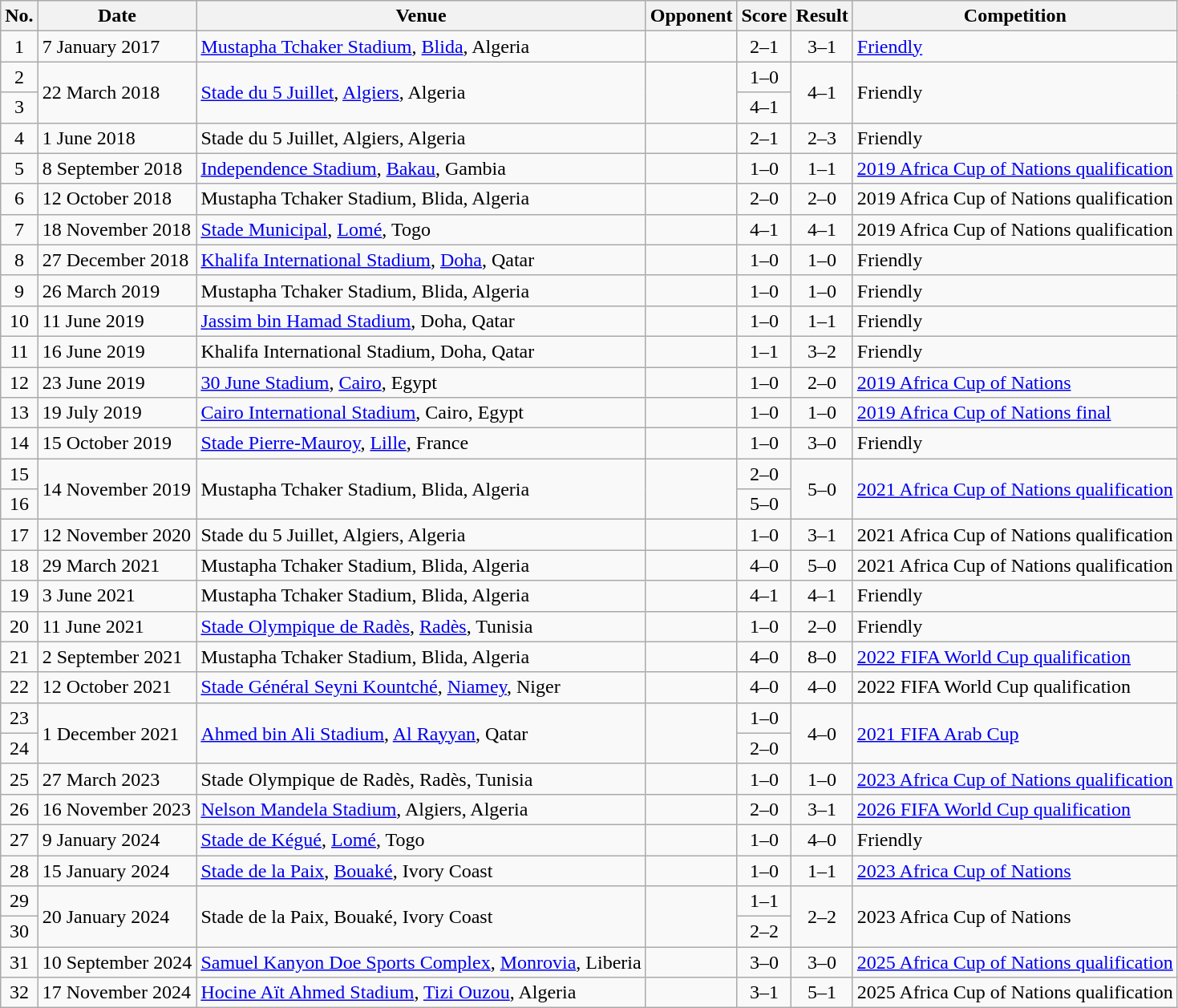<table class="wikitable sortable">
<tr>
<th scope="col">No.</th>
<th scope="col">Date</th>
<th scope="col">Venue</th>
<th scope="col">Opponent</th>
<th scope="col">Score</th>
<th scope="col">Result</th>
<th scope="col">Competition</th>
</tr>
<tr>
<td align="center">1</td>
<td>7 January 2017</td>
<td><a href='#'>Mustapha Tchaker Stadium</a>, <a href='#'>Blida</a>, Algeria</td>
<td></td>
<td align="center">2–1</td>
<td align="center">3–1</td>
<td><a href='#'>Friendly</a></td>
</tr>
<tr>
<td align="center">2</td>
<td rowspan="2">22 March 2018</td>
<td rowspan="2"><a href='#'>Stade du 5 Juillet</a>, <a href='#'>Algiers</a>, Algeria</td>
<td rowspan="2"></td>
<td align="center">1–0</td>
<td rowspan="2" align="center">4–1</td>
<td rowspan="2">Friendly</td>
</tr>
<tr>
<td align="center">3</td>
<td align="center">4–1</td>
</tr>
<tr>
<td align="center">4</td>
<td>1 June 2018</td>
<td>Stade du 5 Juillet, Algiers, Algeria</td>
<td></td>
<td align="center">2–1</td>
<td align="center">2–3</td>
<td>Friendly</td>
</tr>
<tr>
<td align="center">5</td>
<td>8 September 2018</td>
<td><a href='#'>Independence Stadium</a>, <a href='#'>Bakau</a>, Gambia</td>
<td></td>
<td align="center">1–0</td>
<td align="center">1–1</td>
<td><a href='#'>2019 Africa Cup of Nations qualification</a></td>
</tr>
<tr>
<td align="center">6</td>
<td>12 October 2018</td>
<td>Mustapha Tchaker Stadium, Blida, Algeria</td>
<td></td>
<td align="center">2–0</td>
<td align="center">2–0</td>
<td>2019 Africa Cup of Nations qualification</td>
</tr>
<tr>
<td align="center">7</td>
<td>18 November 2018</td>
<td><a href='#'>Stade Municipal</a>, <a href='#'>Lomé</a>, Togo</td>
<td></td>
<td align="center">4–1</td>
<td align="center">4–1</td>
<td>2019 Africa Cup of Nations qualification</td>
</tr>
<tr>
<td align="center">8</td>
<td>27 December 2018</td>
<td><a href='#'>Khalifa International Stadium</a>, <a href='#'>Doha</a>, Qatar</td>
<td></td>
<td align="center">1–0</td>
<td align="center">1–0</td>
<td>Friendly</td>
</tr>
<tr>
<td align="center">9</td>
<td>26 March 2019</td>
<td>Mustapha Tchaker Stadium, Blida, Algeria</td>
<td></td>
<td align="center">1–0</td>
<td align="center">1–0</td>
<td>Friendly</td>
</tr>
<tr>
<td align="center">10</td>
<td>11 June 2019</td>
<td><a href='#'>Jassim bin Hamad Stadium</a>, Doha, Qatar</td>
<td></td>
<td align="center">1–0</td>
<td align="center">1–1</td>
<td>Friendly</td>
</tr>
<tr>
<td align="center">11</td>
<td>16 June 2019</td>
<td>Khalifa International Stadium, Doha, Qatar</td>
<td></td>
<td align="center">1–1</td>
<td align="center">3–2</td>
<td>Friendly</td>
</tr>
<tr>
<td align="center">12</td>
<td>23 June 2019</td>
<td><a href='#'>30 June Stadium</a>, <a href='#'>Cairo</a>, Egypt</td>
<td></td>
<td align="center">1–0</td>
<td align="center">2–0</td>
<td><a href='#'>2019 Africa Cup of Nations</a></td>
</tr>
<tr>
<td align="center">13</td>
<td>19 July 2019</td>
<td><a href='#'>Cairo International Stadium</a>, Cairo, Egypt</td>
<td></td>
<td align="center">1–0</td>
<td align="center">1–0</td>
<td><a href='#'>2019 Africa Cup of Nations final</a></td>
</tr>
<tr>
<td align="center">14</td>
<td>15 October 2019</td>
<td><a href='#'>Stade Pierre-Mauroy</a>, <a href='#'>Lille</a>, France</td>
<td></td>
<td align="center">1–0</td>
<td align="center">3–0</td>
<td>Friendly</td>
</tr>
<tr>
<td align="center">15</td>
<td rowspan="2">14 November 2019</td>
<td rowspan="2">Mustapha Tchaker Stadium, Blida, Algeria</td>
<td rowspan="2"></td>
<td align="center">2–0</td>
<td align="center" rowspan="2">5–0</td>
<td rowspan="2"><a href='#'>2021 Africa Cup of Nations qualification</a></td>
</tr>
<tr>
<td align="center">16</td>
<td align="center">5–0</td>
</tr>
<tr>
<td align="center">17</td>
<td>12 November 2020</td>
<td>Stade du 5 Juillet, Algiers, Algeria</td>
<td></td>
<td align="center">1–0</td>
<td align="center">3–1</td>
<td>2021 Africa Cup of Nations qualification</td>
</tr>
<tr>
<td align="center">18</td>
<td>29 March 2021</td>
<td>Mustapha Tchaker Stadium, Blida, Algeria</td>
<td></td>
<td align="center">4–0</td>
<td align="center">5–0</td>
<td>2021 Africa Cup of Nations qualification</td>
</tr>
<tr>
<td align="center">19</td>
<td>3 June 2021</td>
<td>Mustapha Tchaker Stadium, Blida, Algeria</td>
<td></td>
<td align="center">4–1</td>
<td align="center">4–1</td>
<td>Friendly</td>
</tr>
<tr>
<td align="center">20</td>
<td>11 June 2021</td>
<td><a href='#'>Stade Olympique de Radès</a>, <a href='#'>Radès</a>, Tunisia</td>
<td></td>
<td align="center">1–0</td>
<td align="center">2–0</td>
<td>Friendly</td>
</tr>
<tr>
<td align="center">21</td>
<td>2 September 2021</td>
<td>Mustapha Tchaker Stadium, Blida, Algeria</td>
<td></td>
<td align="center">4–0</td>
<td align="center">8–0</td>
<td><a href='#'>2022 FIFA World Cup qualification</a></td>
</tr>
<tr>
<td align="center">22</td>
<td>12 October 2021</td>
<td><a href='#'>Stade Général Seyni Kountché</a>, <a href='#'>Niamey</a>, Niger</td>
<td></td>
<td align="center">4–0</td>
<td align="center">4–0</td>
<td>2022 FIFA World Cup qualification</td>
</tr>
<tr>
<td align="center">23</td>
<td rowspan="2">1 December 2021</td>
<td rowspan="2"><a href='#'>Ahmed bin Ali Stadium</a>, <a href='#'>Al Rayyan</a>, Qatar</td>
<td rowspan="2"></td>
<td align="center">1–0</td>
<td rowspan="2" align="center">4–0</td>
<td rowspan="2"><a href='#'>2021 FIFA Arab Cup</a></td>
</tr>
<tr>
<td align="center">24</td>
<td align="center">2–0</td>
</tr>
<tr>
<td align="center">25</td>
<td>27 March 2023</td>
<td>Stade Olympique de Radès, Radès, Tunisia</td>
<td></td>
<td align="center">1–0</td>
<td align="center">1–0</td>
<td><a href='#'>2023 Africa Cup of Nations qualification</a></td>
</tr>
<tr>
<td align="center">26</td>
<td>16 November 2023</td>
<td><a href='#'>Nelson Mandela Stadium</a>, Algiers, Algeria</td>
<td></td>
<td align="center">2–0</td>
<td align="center">3–1</td>
<td><a href='#'>2026 FIFA World Cup qualification</a></td>
</tr>
<tr>
<td align="center">27</td>
<td>9 January 2024</td>
<td><a href='#'>Stade de Kégué</a>, <a href='#'>Lomé</a>, Togo</td>
<td></td>
<td align="center">1–0</td>
<td align="center">4–0</td>
<td>Friendly</td>
</tr>
<tr>
<td align="center">28</td>
<td>15 January 2024</td>
<td><a href='#'>Stade de la Paix</a>, <a href='#'>Bouaké</a>, Ivory Coast</td>
<td></td>
<td align="center">1–0</td>
<td align="center">1–1</td>
<td><a href='#'>2023 Africa Cup of Nations</a></td>
</tr>
<tr>
<td align="center">29</td>
<td rowspan="2">20 January 2024</td>
<td rowspan="2">Stade de la Paix, Bouaké, Ivory Coast</td>
<td rowspan="2"></td>
<td align="center">1–1</td>
<td rowspan="2" align="center">2–2</td>
<td rowspan="2">2023 Africa Cup of Nations</td>
</tr>
<tr>
<td align="center">30</td>
<td align="center">2–2</td>
</tr>
<tr>
<td align="center">31</td>
<td>10 September 2024</td>
<td><a href='#'>Samuel Kanyon Doe Sports Complex</a>, <a href='#'>Monrovia</a>, Liberia</td>
<td></td>
<td align="center">3–0</td>
<td align="center">3–0</td>
<td><a href='#'>2025 Africa Cup of Nations qualification</a></td>
</tr>
<tr>
<td align="center">32</td>
<td>17 November 2024</td>
<td><a href='#'>Hocine Aït Ahmed Stadium</a>, <a href='#'>Tizi Ouzou</a>, Algeria</td>
<td></td>
<td align="center">3–1</td>
<td align="center">5–1</td>
<td>2025 Africa Cup of Nations qualification</td>
</tr>
</table>
